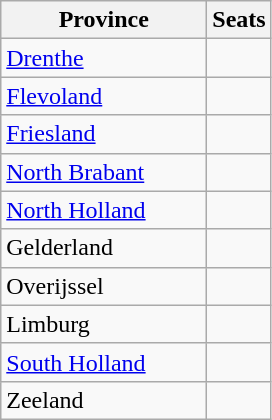<table class="wikitable">
<tr>
<th width="130px">Province</th>
<th>Seats</th>
</tr>
<tr>
<td> <a href='#'>Drenthe</a></td>
<td></td>
</tr>
<tr>
<td> <a href='#'>Flevoland</a></td>
<td></td>
</tr>
<tr>
<td> <a href='#'>Friesland</a></td>
<td></td>
</tr>
<tr>
<td> <a href='#'>North Brabant</a></td>
<td></td>
</tr>
<tr>
<td> <a href='#'>North Holland</a></td>
<td></td>
</tr>
<tr>
<td> Gelderland</td>
<td></td>
</tr>
<tr>
<td> Overijssel</td>
<td></td>
</tr>
<tr>
<td> Limburg</td>
<td></td>
</tr>
<tr>
<td> <a href='#'>South Holland</a></td>
<td></td>
</tr>
<tr>
<td> Zeeland</td>
<td></td>
</tr>
</table>
